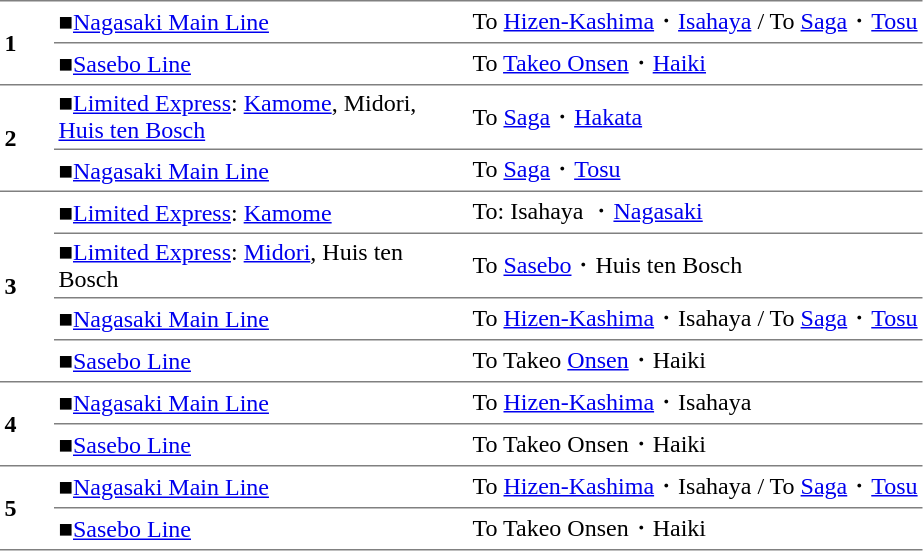<table border="1" cellspacing="0" cellpadding="3" frame="hsides" rules="rows" style="margin-top:.4em; text-align:left">
<tr>
<th style="width:30px" rowspan=2>1</th>
<td style="width:270px"><span>■</span><a href='#'>Nagasaki Main Line</a></td>
<td>To <a href='#'>Hizen-Kashima</a>・<a href='#'>Isahaya</a> / To <a href='#'>Saga</a>・<a href='#'>Tosu</a></td>
</tr>
<tr>
<td><span>■</span><a href='#'>Sasebo Line</a></td>
<td>To <a href='#'>Takeo Onsen</a>・<a href='#'>Haiki</a></td>
</tr>
<tr>
<th style="width:30px" rowspan=2>2</th>
<td style="width:270px"><span>■</span><a href='#'>Limited Express</a>: <a href='#'>Kamome</a>, Midori, <a href='#'>Huis ten Bosch</a></td>
<td>To <a href='#'>Saga</a>・<a href='#'>Hakata</a></td>
</tr>
<tr>
<td><span>■</span><a href='#'>Nagasaki Main Line</a></td>
<td>To <a href='#'>Saga</a>・<a href='#'>Tosu</a></td>
</tr>
<tr>
<th style="width:30px" rowspan=4>3</th>
<td style="width:270px"><span>■</span><a href='#'>Limited Express</a>: <a href='#'>Kamome</a></td>
<td>To: Isahaya ・<a href='#'>Nagasaki</a></td>
</tr>
<tr>
<td><span>■</span><a href='#'>Limited Express</a>: <a href='#'>Midori</a>, Huis ten Bosch</td>
<td>To <a href='#'>Sasebo</a>・Huis ten Bosch</td>
</tr>
<tr>
<td><span>■</span><a href='#'>Nagasaki Main Line</a></td>
<td>To <a href='#'>Hizen-Kashima</a>・Isahaya / To <a href='#'>Saga</a>・<a href='#'>Tosu</a></td>
</tr>
<tr>
<td><span>■</span><a href='#'>Sasebo Line</a></td>
<td>To Takeo <a href='#'>Onsen</a>・Haiki</td>
</tr>
<tr>
<th style="width:30px" rowspan=2>4</th>
<td style="width:270px"><span>■</span><a href='#'>Nagasaki Main Line</a></td>
<td>To <a href='#'>Hizen-Kashima</a>・Isahaya</td>
</tr>
<tr>
<td><span>■</span><a href='#'>Sasebo Line</a></td>
<td>To Takeo Onsen・Haiki</td>
</tr>
<tr>
<th style="width:30px" rowspan=2>5</th>
<td style="width:270px"><span>■</span><a href='#'>Nagasaki Main Line</a></td>
<td>To <a href='#'>Hizen-Kashima</a>・Isahaya / To <a href='#'>Saga</a>・<a href='#'>Tosu</a></td>
</tr>
<tr>
<td><span>■</span><a href='#'>Sasebo Line</a></td>
<td>To Takeo Onsen・Haiki</td>
</tr>
</table>
